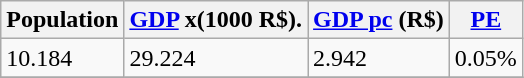<table class="wikitable" border="1">
<tr>
<th>Population </th>
<th><a href='#'>GDP</a> x(1000 R$).</th>
<th><a href='#'>GDP pc</a> (R$)</th>
<th><a href='#'>PE</a></th>
</tr>
<tr>
<td>10.184</td>
<td>29.224</td>
<td>2.942</td>
<td>0.05%</td>
</tr>
<tr>
</tr>
</table>
